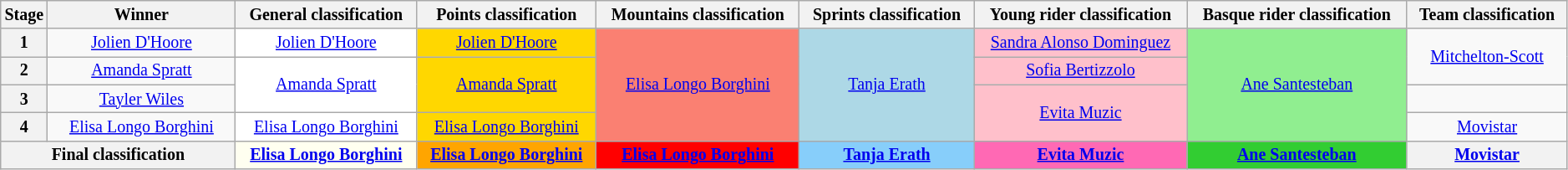<table class="wikitable" width="99%" style="text-align: center; font-size:smaller;">
<tr>
<th width="2%">Stage</th>
<th width="12%">Winner</th>
<th>General classification<br></th>
<th>Points classification<br></th>
<th>Mountains classification<br></th>
<th>Sprints classification<br></th>
<th>Young rider classification<br></th>
<th>Basque rider classification<br></th>
<th>Team classification</th>
</tr>
<tr>
<th>1</th>
<td><a href='#'>Jolien D'Hoore</a></td>
<td style=background:White><a href='#'>Jolien D'Hoore</a></td>
<td style=background:Gold><a href='#'>Jolien D'Hoore</a></td>
<td style=background:Salmon rowspan=4><a href='#'>Elisa Longo Borghini</a></td>
<td style=background:LightBlue rowspan=4><a href='#'>Tanja Erath</a></td>
<td style=background:Pink rowspan=1><a href='#'>Sandra Alonso Dominguez</a></td>
<td style=background:LightGreen rowspan=4><a href='#'>Ane Santesteban</a></td>
<td rowspan=2><a href='#'>Mitchelton-Scott</a></td>
</tr>
<tr>
<th>2</th>
<td><a href='#'>Amanda Spratt</a></td>
<td style=background:White rowspan=2><a href='#'>Amanda Spratt</a></td>
<td style=background:Gold rowspan=2><a href='#'>Amanda Spratt</a></td>
<td style=background:Pink rowspan=1><a href='#'>Sofia Bertizzolo</a></td>
</tr>
<tr>
<th>3</th>
<td><a href='#'>Tayler Wiles</a></td>
<td style=background:Pink rowspan=2><a href='#'>Evita Muzic</a></td>
<td rowspan=1></td>
</tr>
<tr>
<th>4</th>
<td><a href='#'>Elisa Longo Borghini</a></td>
<td style=background:White rowspan=1><a href='#'>Elisa Longo Borghini</a></td>
<td style=background:Gold rowspan=1><a href='#'>Elisa Longo Borghini</a></td>
<td rowspan=1><a href='#'>Movistar</a></td>
</tr>
<tr>
<th colspan="2">Final classification</th>
<th style=background:Ivory><a href='#'>Elisa Longo Borghini</a></th>
<th style=background:Orange><a href='#'>Elisa Longo Borghini</a></th>
<th style=background:Red><a href='#'>Elisa Longo Borghini</a></th>
<th style=background:LightSkyBlue><a href='#'>Tanja Erath</a></th>
<th style=background:HotPink><a href='#'>Evita Muzic</a></th>
<th style=background:LimeGreen><a href='#'>Ane Santesteban</a></th>
<th><a href='#'>Movistar</a></th>
</tr>
</table>
